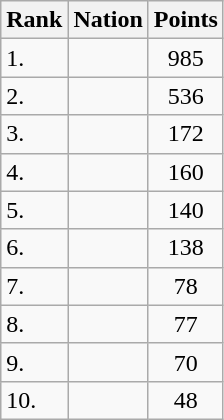<table class="wikitable sortable">
<tr>
<th>Rank</th>
<th>Nation</th>
<th>Points</th>
</tr>
<tr>
<td>1.</td>
<td></td>
<td align=center>985</td>
</tr>
<tr>
<td>2.</td>
<td></td>
<td align=center>536</td>
</tr>
<tr>
<td>3.</td>
<td></td>
<td align=center>172</td>
</tr>
<tr>
<td>4.</td>
<td></td>
<td align=center>160</td>
</tr>
<tr>
<td>5.</td>
<td></td>
<td align=center>140</td>
</tr>
<tr>
<td>6.</td>
<td></td>
<td align=center>138</td>
</tr>
<tr>
<td>7.</td>
<td></td>
<td align=center>78</td>
</tr>
<tr>
<td>8.</td>
<td></td>
<td align=center>77</td>
</tr>
<tr>
<td>9.</td>
<td></td>
<td align=center>70</td>
</tr>
<tr>
<td>10.</td>
<td></td>
<td align=center>48</td>
</tr>
</table>
